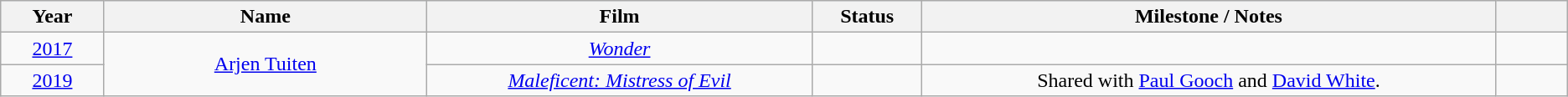<table class="wikitable" style="text-align: center">
<tr ---- bgcolor="#ebf5ff">
<th width="075">Year</th>
<th width="250">Name</th>
<th width="300">Film</th>
<th width="080">Status</th>
<th width="450">Milestone / Notes</th>
<th width="050"></th>
</tr>
<tr>
<td><a href='#'>2017</a></td>
<td rowspan=2><a href='#'>Arjen Tuiten</a></td>
<td><em><a href='#'>Wonder</a></em></td>
<td></td>
<td></td>
<td></td>
</tr>
<tr>
<td><a href='#'>2019</a></td>
<td><em><a href='#'>Maleficent: Mistress of Evil</a></em></td>
<td></td>
<td>Shared with <a href='#'>Paul Gooch</a> and <a href='#'>David White</a>.</td>
<td></td>
</tr>
</table>
